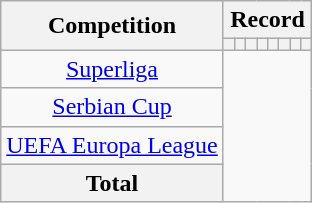<table class="wikitable" style="text-align: center">
<tr>
<th rowspan=2>Competition</th>
<th colspan=8>Record</th>
</tr>
<tr>
<th></th>
<th></th>
<th></th>
<th></th>
<th></th>
<th></th>
<th></th>
<th></th>
</tr>
<tr>
<td><a href='#'>Superliga</a><br></td>
</tr>
<tr>
<td><a href='#'>Serbian Cup</a><br></td>
</tr>
<tr>
<td><a href='#'>UEFA Europa League</a><br></td>
</tr>
<tr>
<th>Total<br></th>
</tr>
</table>
